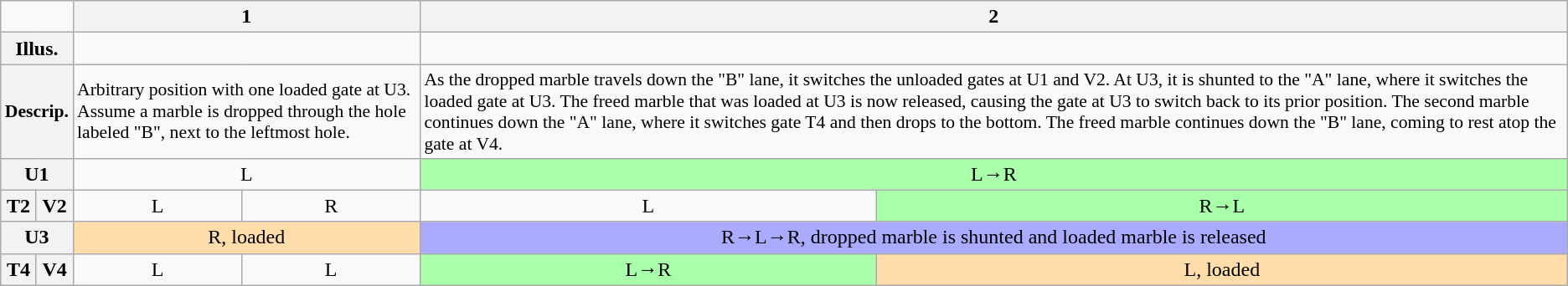<table class="wikitable" style="font-size:100%;text-align:center;">
<tr>
<td colspan=2> </td>
<th colspan=2>1</th>
<th colspan=2>2</th>
</tr>
<tr>
<th colspan=2>Illus.</th>
<td colspan=2></td>
<td colspan=2></td>
</tr>
<tr style="font-size:90%;text-align:left;">
<th colspan=2>Descrip.</th>
<td colspan=2>Arbitrary position with one loaded gate at U3. Assume a marble is dropped through the hole labeled "B", next to the leftmost hole.</td>
<td colspan=2>As the dropped marble travels down the "B" lane, it switches the unloaded gates at U1 and V2. At U3, it is shunted to the "A" lane, where it switches the loaded gate at U3. The freed marble that was loaded at U3 is now released, causing the gate at U3 to switch back to its prior position. The second marble continues down the "A" lane, where it switches gate T4 and then drops to the bottom. The freed marble continues down the "B" lane, coming to rest atop the gate at V4.</td>
</tr>
<tr>
<th colspan=2>U1</th>
<td colspan=2>L</td>
<td colspan=2 style="background:#afa;">L→R</td>
</tr>
<tr>
<th>T2</th>
<th>V2</th>
<td>L</td>
<td>R</td>
<td>L</td>
<td style="background:#afa;">R→L</td>
</tr>
<tr>
<th colspan=2>U3</th>
<td colspan=2 style="background:#fda;">R, loaded</td>
<td colspan=2 style="background:#aaf;">R→L→R, dropped marble is shunted and loaded marble is released</td>
</tr>
<tr>
<th>T4</th>
<th>V4</th>
<td>L</td>
<td>L</td>
<td style="background:#afa;">L→R</td>
<td style="background:#fda;">L, loaded</td>
</tr>
</table>
